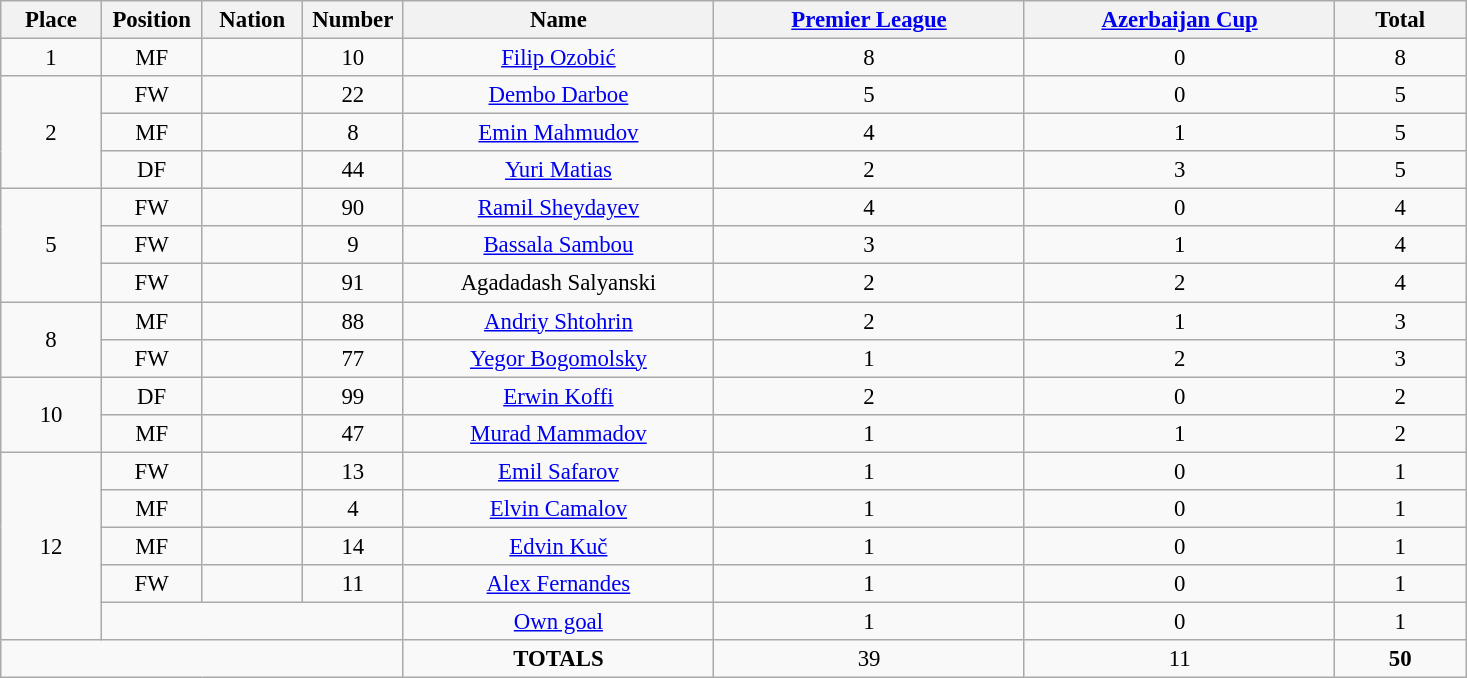<table class="wikitable" style="font-size: 95%; text-align: center;">
<tr>
<th width=60>Place</th>
<th width=60>Position</th>
<th width=60>Nation</th>
<th width=60>Number</th>
<th width=200>Name</th>
<th width=200><a href='#'>Premier League</a></th>
<th width=200><a href='#'>Azerbaijan Cup</a></th>
<th width=80><strong>Total</strong></th>
</tr>
<tr>
<td>1</td>
<td>MF</td>
<td></td>
<td>10</td>
<td><a href='#'>Filip Ozobić</a></td>
<td>8</td>
<td>0</td>
<td>8</td>
</tr>
<tr>
<td rowspan="3">2</td>
<td>FW</td>
<td></td>
<td>22</td>
<td><a href='#'>Dembo Darboe</a></td>
<td>5</td>
<td>0</td>
<td>5</td>
</tr>
<tr>
<td>MF</td>
<td></td>
<td>8</td>
<td><a href='#'>Emin Mahmudov</a></td>
<td>4</td>
<td>1</td>
<td>5</td>
</tr>
<tr>
<td>DF</td>
<td></td>
<td>44</td>
<td><a href='#'>Yuri Matias</a></td>
<td>2</td>
<td>3</td>
<td>5</td>
</tr>
<tr>
<td rowspan="3">5</td>
<td>FW</td>
<td></td>
<td>90</td>
<td><a href='#'>Ramil Sheydayev</a></td>
<td>4</td>
<td>0</td>
<td>4</td>
</tr>
<tr>
<td>FW</td>
<td></td>
<td>9</td>
<td><a href='#'>Bassala Sambou</a></td>
<td>3</td>
<td>1</td>
<td>4</td>
</tr>
<tr>
<td>FW</td>
<td></td>
<td>91</td>
<td>Agadadash Salyanski</td>
<td>2</td>
<td>2</td>
<td>4</td>
</tr>
<tr>
<td rowspan="2">8</td>
<td>MF</td>
<td></td>
<td>88</td>
<td><a href='#'>Andriy Shtohrin</a></td>
<td>2</td>
<td>1</td>
<td>3</td>
</tr>
<tr>
<td>FW</td>
<td></td>
<td>77</td>
<td><a href='#'>Yegor Bogomolsky</a></td>
<td>1</td>
<td>2</td>
<td>3</td>
</tr>
<tr>
<td rowspan="2">10</td>
<td>DF</td>
<td></td>
<td>99</td>
<td><a href='#'>Erwin Koffi</a></td>
<td>2</td>
<td>0</td>
<td>2</td>
</tr>
<tr>
<td>MF</td>
<td></td>
<td>47</td>
<td><a href='#'>Murad Mammadov</a></td>
<td>1</td>
<td>1</td>
<td>2</td>
</tr>
<tr>
<td rowspan="5">12</td>
<td>FW</td>
<td></td>
<td>13</td>
<td><a href='#'>Emil Safarov</a></td>
<td>1</td>
<td>0</td>
<td>1</td>
</tr>
<tr>
<td>MF</td>
<td></td>
<td>4</td>
<td><a href='#'>Elvin Camalov</a></td>
<td>1</td>
<td>0</td>
<td>1</td>
</tr>
<tr>
<td>MF</td>
<td></td>
<td>14</td>
<td><a href='#'>Edvin Kuč</a></td>
<td>1</td>
<td>0</td>
<td>1</td>
</tr>
<tr>
<td>FW</td>
<td></td>
<td>11</td>
<td><a href='#'>Alex Fernandes</a></td>
<td>1</td>
<td>0</td>
<td>1</td>
</tr>
<tr>
<td colspan="3"></td>
<td><a href='#'>Own goal</a></td>
<td>1</td>
<td>0</td>
<td>1</td>
</tr>
<tr>
<td colspan="4"></td>
<td><strong>TOTALS</strong></td>
<td>39</td>
<td>11</td>
<td><strong>50</strong></td>
</tr>
</table>
